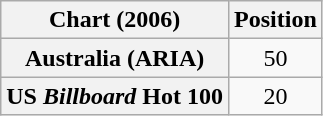<table class="wikitable plainrowheaders sortable" style="text-align:center">
<tr>
<th>Chart (2006)</th>
<th>Position</th>
</tr>
<tr>
<th scope="row">Australia (ARIA)</th>
<td>50</td>
</tr>
<tr>
<th scope="row">US <em>Billboard</em> Hot 100</th>
<td>20</td>
</tr>
</table>
